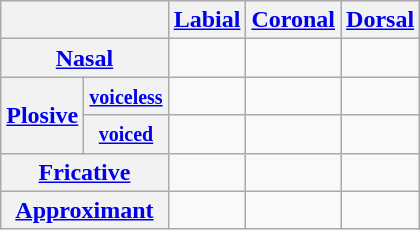<table class="wikitable" style="text-align:center;">
<tr>
<th colspan="2"></th>
<th><a href='#'>Labial</a></th>
<th><a href='#'>Coronal</a></th>
<th><a href='#'>Dorsal</a></th>
</tr>
<tr>
<th colspan="2"><a href='#'>Nasal</a></th>
<td></td>
<td></td>
<td></td>
</tr>
<tr>
<th rowspan="2"><a href='#'>Plosive</a></th>
<th><small><a href='#'>voiceless</a></small></th>
<td></td>
<td></td>
<td></td>
</tr>
<tr>
<th><small><a href='#'>voiced</a></small></th>
<td></td>
<td></td>
<td></td>
</tr>
<tr>
<th colspan="2"><a href='#'>Fricative</a></th>
<td></td>
<td></td>
<td></td>
</tr>
<tr>
<th colspan="2"><a href='#'>Approximant</a></th>
<td></td>
<td></td>
<td></td>
</tr>
</table>
